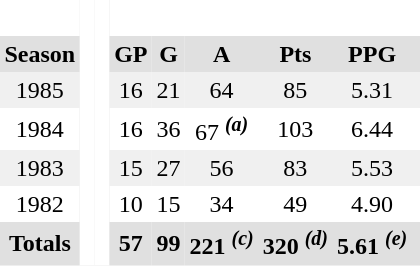<table BORDER="0" CELLPADDING="3" CELLSPACING="0">
<tr ALIGN="center" bgcolor="#e0e0e0">
<th colspan="1" bgcolor="#ffffff"> </th>
<th rowspan="99" bgcolor="#ffffff"> </th>
<th rowspan="99" bgcolor="#ffffff"> </th>
</tr>
<tr ALIGN="center" bgcolor="#e0e0e0">
<th>Season</th>
<th>GP</th>
<th>G</th>
<th>A</th>
<th>Pts</th>
<th>PPG</th>
<th></th>
</tr>
<tr ALIGN="center" bgcolor="#f0f0f0">
<td>1985</td>
<td>16</td>
<td>21</td>
<td>64</td>
<td>85</td>
<td>5.31</td>
<td></td>
</tr>
<tr ALIGN="center">
<td>1984</td>
<td>16</td>
<td>36</td>
<td>67 <sup><strong><em>(a)</em></strong></sup></td>
<td>103</td>
<td>6.44</td>
<td></td>
</tr>
<tr ALIGN="center" bgcolor="#f0f0f0">
<td>1983</td>
<td>15</td>
<td>27</td>
<td>56</td>
<td>83</td>
<td>5.53</td>
<td></td>
</tr>
<tr ALIGN="center">
<td>1982</td>
<td>10</td>
<td>15</td>
<td>34</td>
<td>49</td>
<td>4.90</td>
<td></td>
</tr>
<tr ALIGN="center" bgcolor="#e0e0e0">
<th colspan="1.5">Totals</th>
<th>57</th>
<th>99</th>
<th>221 <sup><strong><em>(c)</em></strong></sup></th>
<th>320 <sup><strong><em>(d)</em></strong></sup></th>
<th>5.61 <sup><strong><em>(e)</em></strong></sup></th>
<th></th>
</tr>
</table>
